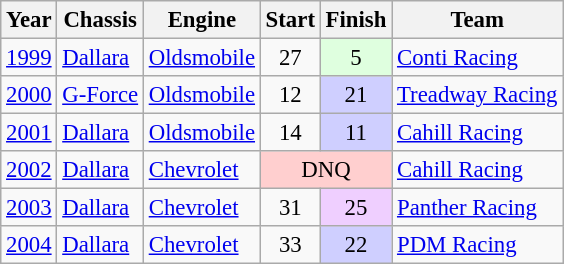<table class="wikitable" style="font-size: 95%;">
<tr>
<th>Year</th>
<th>Chassis</th>
<th>Engine</th>
<th>Start</th>
<th>Finish</th>
<th>Team</th>
</tr>
<tr>
<td><a href='#'>1999</a></td>
<td><a href='#'>Dallara</a></td>
<td><a href='#'>Oldsmobile</a></td>
<td align=center>27</td>
<td align=center style="background:#dfffdf;">5</td>
<td><a href='#'>Conti Racing</a></td>
</tr>
<tr>
<td><a href='#'>2000</a></td>
<td><a href='#'>G-Force</a></td>
<td><a href='#'>Oldsmobile</a></td>
<td align=center>12</td>
<td align=center style="background:#CFCFFF;">21</td>
<td><a href='#'>Treadway Racing</a></td>
</tr>
<tr>
<td><a href='#'>2001</a></td>
<td><a href='#'>Dallara</a></td>
<td><a href='#'>Oldsmobile</a></td>
<td align=center>14</td>
<td align=center style="background:#CFCFFF;">11</td>
<td><a href='#'>Cahill Racing</a></td>
</tr>
<tr>
<td><a href='#'>2002</a></td>
<td><a href='#'>Dallara</a></td>
<td><a href='#'>Chevrolet</a></td>
<td colspan=2 align=center style="background:#FFCFCF;">DNQ</td>
<td><a href='#'>Cahill Racing</a></td>
</tr>
<tr>
<td><a href='#'>2003</a></td>
<td><a href='#'>Dallara</a></td>
<td><a href='#'>Chevrolet</a></td>
<td align=center>31</td>
<td align=center style="background:#efcfff;">25</td>
<td><a href='#'>Panther Racing</a></td>
</tr>
<tr>
<td><a href='#'>2004</a></td>
<td><a href='#'>Dallara</a></td>
<td><a href='#'>Chevrolet</a></td>
<td align=center>33</td>
<td align=center style="background:#CFCFFF;">22</td>
<td><a href='#'>PDM Racing</a></td>
</tr>
</table>
